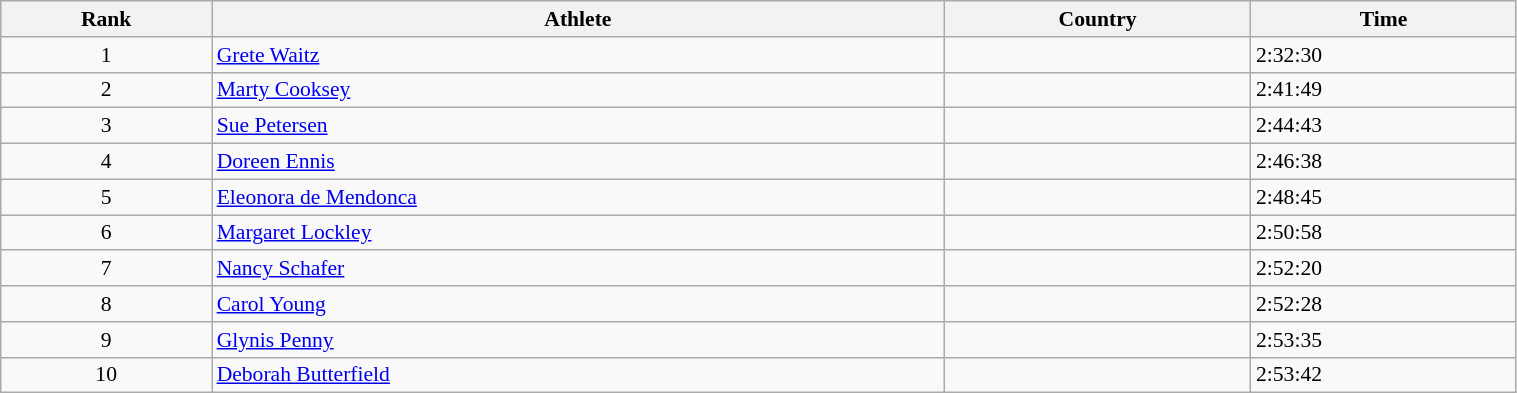<table class="wikitable" width=80% style="font-size:90%; text-align:left;">
<tr>
<th>Rank</th>
<th>Athlete</th>
<th>Country</th>
<th>Time</th>
</tr>
<tr>
<td style="text-align:center">1</td>
<td><a href='#'>Grete Waitz</a></td>
<td></td>
<td>2:32:30</td>
</tr>
<tr>
<td style="text-align:center">2</td>
<td><a href='#'>Marty Cooksey</a></td>
<td></td>
<td>2:41:49</td>
</tr>
<tr>
<td style="text-align:center">3</td>
<td><a href='#'>Sue Petersen</a></td>
<td></td>
<td>2:44:43</td>
</tr>
<tr>
<td style="text-align:center">4</td>
<td><a href='#'>Doreen Ennis</a></td>
<td></td>
<td>2:46:38</td>
</tr>
<tr>
<td style="text-align:center">5</td>
<td><a href='#'>Eleonora de Mendonca</a></td>
<td></td>
<td>2:48:45</td>
</tr>
<tr>
<td style="text-align:center">6</td>
<td><a href='#'>Margaret Lockley</a></td>
<td></td>
<td>2:50:58</td>
</tr>
<tr>
<td style="text-align:center">7</td>
<td><a href='#'>Nancy Schafer</a></td>
<td></td>
<td>2:52:20</td>
</tr>
<tr>
<td style="text-align:center">8</td>
<td><a href='#'>Carol Young</a></td>
<td></td>
<td>2:52:28</td>
</tr>
<tr>
<td style="text-align:center">9</td>
<td><a href='#'>Glynis Penny</a></td>
<td></td>
<td>2:53:35</td>
</tr>
<tr>
<td style="text-align:center">10</td>
<td><a href='#'>Deborah Butterfield</a></td>
<td></td>
<td>2:53:42</td>
</tr>
</table>
